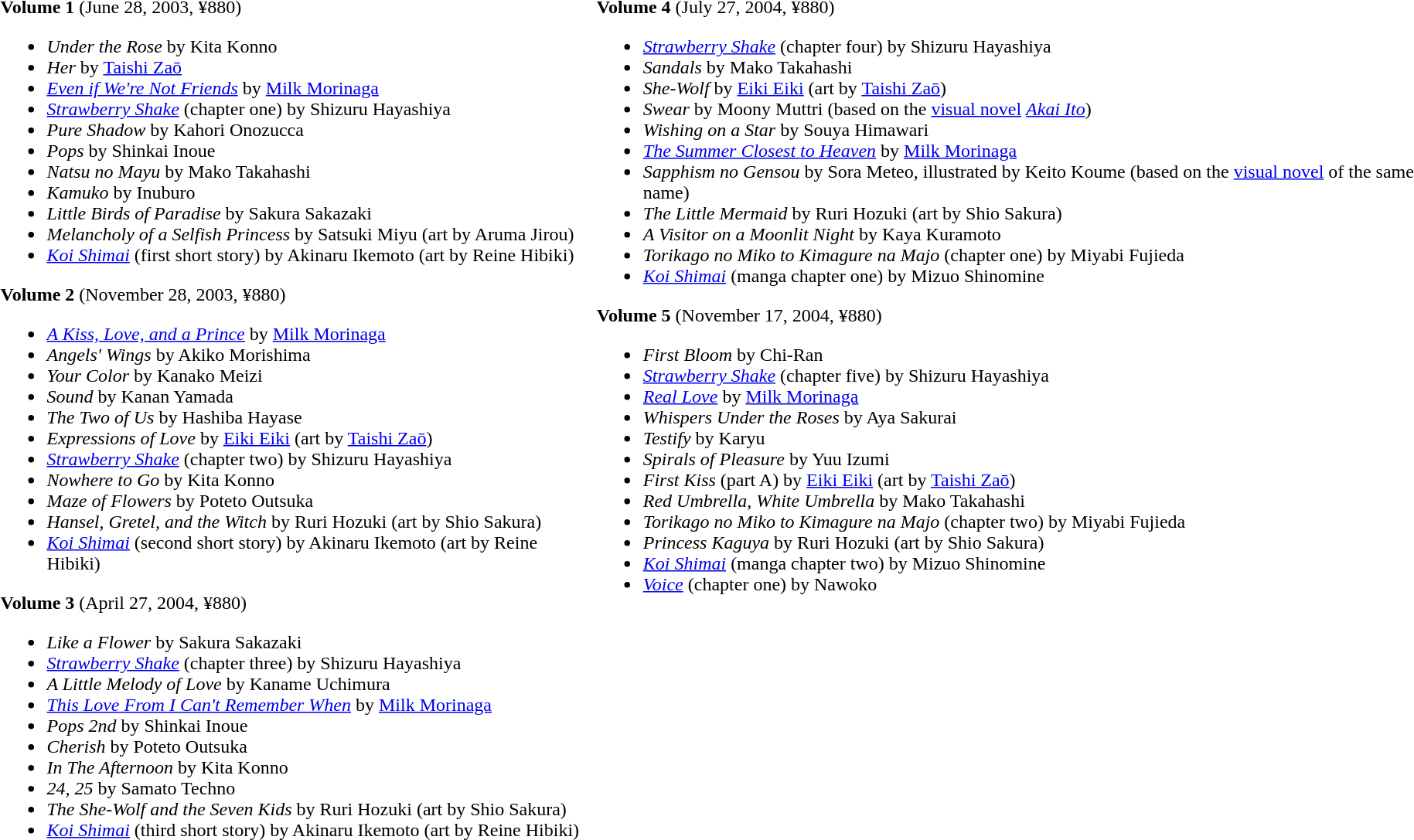<table>
<tr>
<td valign=top><br><strong>Volume 1</strong> (June 28, 2003, ¥880)<ul><li><em>Under the Rose</em> by Kita Konno</li><li><em>Her</em> by <a href='#'>Taishi Zaō</a></li><li><em><a href='#'>Even if We're Not Friends</a></em> by <a href='#'>Milk Morinaga</a></li><li><em><a href='#'>Strawberry Shake</a></em> (chapter one) by Shizuru Hayashiya</li><li><em>Pure Shadow</em> by Kahori Onozucca</li><li><em>Pops</em> by Shinkai Inoue</li><li><em>Natsu no Mayu</em> by Mako Takahashi</li><li><em>Kamuko</em> by Inuburo</li><li><em>Little Birds of Paradise</em> by Sakura Sakazaki</li><li><em>Melancholy of a Selfish Princess</em> by Satsuki Miyu (art by Aruma Jirou)</li><li><em><a href='#'>Koi Shimai</a></em> (first short story) by Akinaru Ikemoto (art by Reine Hibiki)</li></ul><strong>Volume 2 </strong>(November 28, 2003, ¥880)<ul><li><em><a href='#'>A Kiss, Love, and a Prince</a></em> by <a href='#'>Milk Morinaga</a></li><li><em>Angels' Wings</em> by Akiko Morishima</li><li><em>Your Color</em> by Kanako Meizi</li><li><em>Sound</em> by Kanan Yamada</li><li><em>The Two of Us</em> by Hashiba Hayase</li><li><em>Expressions of Love</em> by <a href='#'>Eiki Eiki</a> (art by <a href='#'>Taishi Zaō</a>)</li><li><em><a href='#'>Strawberry Shake</a></em> (chapter two) by Shizuru Hayashiya</li><li><em>Nowhere to Go</em> by Kita Konno</li><li><em>Maze of Flowers</em> by Poteto Outsuka</li><li><em>Hansel, Gretel, and the Witch</em> by Ruri Hozuki (art by Shio Sakura)</li><li><em><a href='#'>Koi Shimai</a></em> (second short story) by Akinaru Ikemoto (art by Reine Hibiki)</li></ul><strong>Volume 3</strong> (April 27, 2004, ¥880)<ul><li><em>Like a Flower</em> by Sakura Sakazaki</li><li><em><a href='#'>Strawberry Shake</a></em> (chapter three) by Shizuru Hayashiya</li><li><em>A Little Melody of Love</em> by Kaname Uchimura</li><li><em><a href='#'>This Love From I Can't Remember When</a></em> by <a href='#'>Milk Morinaga</a></li><li><em>Pops 2nd</em> by Shinkai Inoue</li><li><em>Cherish</em> by Poteto Outsuka</li><li><em>In The Afternoon</em> by Kita Konno</li><li><em>24, 25</em> by Samato Techno</li><li><em>The She-Wolf and the Seven Kids</em> by Ruri Hozuki (art by Shio Sakura)</li><li><em><a href='#'>Koi Shimai</a></em> (third short story) by Akinaru Ikemoto (art by Reine Hibiki)</li></ul></td>
<td valign=top><br><strong>Volume 4</strong> (July 27, 2004, ¥880)<ul><li><em><a href='#'>Strawberry Shake</a></em> (chapter four) by Shizuru Hayashiya</li><li><em>Sandals</em> by Mako Takahashi</li><li><em>She-Wolf</em> by <a href='#'>Eiki Eiki</a> (art by <a href='#'>Taishi Zaō</a>)</li><li><em>Swear</em> by Moony Muttri (based on the <a href='#'>visual novel</a> <em><a href='#'>Akai Ito</a></em>)</li><li><em>Wishing on a Star</em> by Souya Himawari</li><li><em><a href='#'>The Summer Closest to Heaven</a></em> by <a href='#'>Milk Morinaga</a></li><li><em>Sapphism no Gensou</em> by Sora Meteo, illustrated by Keito Koume (based on the <a href='#'>visual novel</a> of the same name)</li><li><em>The Little Mermaid</em> by Ruri Hozuki (art by Shio Sakura)</li><li><em>A Visitor on a Moonlit Night</em> by Kaya Kuramoto</li><li><em>Torikago no Miko to Kimagure na Majo</em> (chapter one) by Miyabi Fujieda</li><li><em><a href='#'>Koi Shimai</a></em> (manga chapter one) by Mizuo Shinomine</li></ul><strong>Volume 5</strong> (November 17, 2004, ¥880)<ul><li><em>First Bloom</em> by Chi-Ran</li><li><em><a href='#'>Strawberry Shake</a></em> (chapter five) by Shizuru Hayashiya</li><li><em><a href='#'>Real Love</a></em> by <a href='#'>Milk Morinaga</a></li><li><em>Whispers Under the Roses</em> by Aya Sakurai</li><li><em>Testify</em> by Karyu</li><li><em>Spirals of Pleasure</em> by Yuu Izumi</li><li><em>First Kiss</em> (part A) by <a href='#'>Eiki Eiki</a> (art by <a href='#'>Taishi Zaō</a>)</li><li><em>Red Umbrella, White Umbrella</em> by Mako Takahashi</li><li><em>Torikago no Miko to Kimagure na Majo</em> (chapter two) by Miyabi Fujieda</li><li><em>Princess Kaguya</em> by Ruri Hozuki (art by Shio Sakura)</li><li><em><a href='#'>Koi Shimai</a></em> (manga chapter two) by Mizuo Shinomine</li><li><em><a href='#'>Voice</a></em> (chapter one) by Nawoko</li></ul></td>
</tr>
</table>
